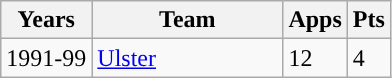<table class="wikitable" style="text-align:left;">
<tr>
<th>Years</th>
<th width=120px>Team</th>
<th>Apps</th>
<th>Pts</th>
</tr>
<tr>
<td>1991-99</td>
<td><a href='#'>Ulster</a></td>
<td>12</td>
<td>4</td>
</tr>
</table>
